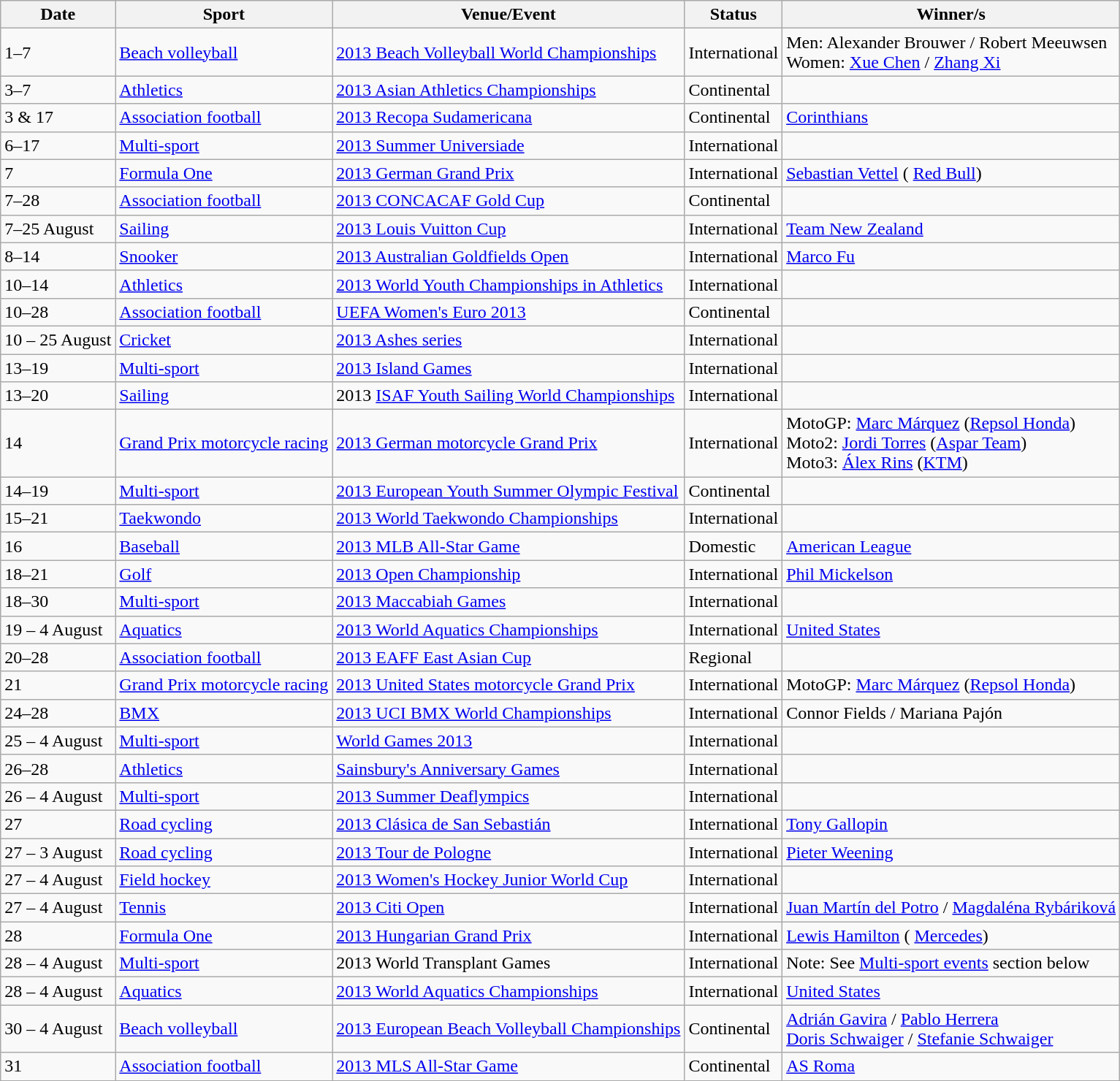<table class="wikitable sortable">
<tr>
<th>Date</th>
<th>Sport</th>
<th>Venue/Event</th>
<th>Status</th>
<th>Winner/s</th>
</tr>
<tr>
<td>1–7</td>
<td><a href='#'>Beach volleyball</a></td>
<td> <a href='#'>2013 Beach Volleyball World Championships</a></td>
<td>International</td>
<td>Men:  Alexander Brouwer / Robert Meeuwsen<br>Women:  <a href='#'>Xue Chen</a> / <a href='#'>Zhang Xi</a></td>
</tr>
<tr>
<td>3–7</td>
<td><a href='#'>Athletics</a></td>
<td> <a href='#'>2013 Asian Athletics Championships</a></td>
<td>Continental</td>
<td></td>
</tr>
<tr>
<td>3 & 17</td>
<td><a href='#'>Association football</a></td>
<td><a href='#'>2013 Recopa Sudamericana</a></td>
<td>Continental</td>
<td> <a href='#'>Corinthians</a></td>
</tr>
<tr>
<td>6–17</td>
<td><a href='#'>Multi-sport</a></td>
<td> <a href='#'>2013 Summer Universiade</a></td>
<td>International</td>
<td></td>
</tr>
<tr>
<td>7</td>
<td><a href='#'>Formula One</a></td>
<td> <a href='#'>2013 German Grand Prix</a></td>
<td>International</td>
<td> <a href='#'>Sebastian Vettel</a> ( <a href='#'>Red Bull</a>)</td>
</tr>
<tr>
<td>7–28</td>
<td><a href='#'>Association football</a></td>
<td> <a href='#'>2013 CONCACAF Gold Cup</a></td>
<td>Continental</td>
<td></td>
</tr>
<tr>
<td>7–25 August</td>
<td><a href='#'>Sailing</a></td>
<td> <a href='#'>2013 Louis Vuitton Cup</a></td>
<td>International</td>
<td> <a href='#'>Team New Zealand</a></td>
</tr>
<tr>
<td>8–14</td>
<td><a href='#'>Snooker</a></td>
<td> <a href='#'>2013 Australian Goldfields Open</a></td>
<td>International</td>
<td> <a href='#'>Marco Fu</a></td>
</tr>
<tr>
<td>10–14</td>
<td><a href='#'>Athletics</a></td>
<td> <a href='#'>2013 World Youth Championships in Athletics</a></td>
<td>International</td>
<td></td>
</tr>
<tr>
<td>10–28</td>
<td><a href='#'>Association football</a></td>
<td> <a href='#'>UEFA Women's Euro 2013</a></td>
<td>Continental</td>
<td></td>
</tr>
<tr>
<td>10 – 25 August</td>
<td><a href='#'>Cricket</a></td>
<td> <a href='#'>2013 Ashes series</a></td>
<td>International</td>
<td></td>
</tr>
<tr>
<td>13–19</td>
<td><a href='#'>Multi-sport</a></td>
<td> <a href='#'>2013 Island Games</a></td>
<td>International</td>
<td></td>
</tr>
<tr>
<td>13–20</td>
<td><a href='#'>Sailing</a></td>
<td> 2013 <a href='#'>ISAF Youth Sailing World Championships</a></td>
<td>International</td>
<td></td>
</tr>
<tr>
<td>14</td>
<td><a href='#'>Grand Prix motorcycle racing</a></td>
<td> <a href='#'>2013 German motorcycle Grand Prix</a></td>
<td>International</td>
<td>MotoGP:  <a href='#'>Marc Márquez</a> (<a href='#'>Repsol Honda</a>)<br>Moto2:  <a href='#'>Jordi Torres</a> (<a href='#'>Aspar Team</a>)<br>Moto3:  <a href='#'>Álex Rins</a> (<a href='#'>KTM</a>)</td>
</tr>
<tr>
<td>14–19</td>
<td><a href='#'>Multi-sport</a></td>
<td> <a href='#'>2013 European Youth Summer Olympic Festival</a></td>
<td>Continental</td>
<td></td>
</tr>
<tr>
<td>15–21</td>
<td><a href='#'>Taekwondo</a></td>
<td> <a href='#'>2013 World Taekwondo Championships</a></td>
<td>International</td>
<td></td>
</tr>
<tr>
<td>16</td>
<td><a href='#'>Baseball</a></td>
<td> <a href='#'>2013 MLB All-Star Game</a></td>
<td>Domestic</td>
<td><a href='#'>American League</a></td>
</tr>
<tr>
<td>18–21</td>
<td><a href='#'>Golf</a></td>
<td> <a href='#'>2013 Open Championship</a></td>
<td>International</td>
<td> <a href='#'>Phil Mickelson</a></td>
</tr>
<tr>
<td>18–30</td>
<td><a href='#'>Multi-sport</a></td>
<td> <a href='#'>2013 Maccabiah Games</a></td>
<td>International</td>
<td></td>
</tr>
<tr>
<td>19 – 4 August</td>
<td><a href='#'>Aquatics</a></td>
<td> <a href='#'>2013 World Aquatics Championships</a></td>
<td>International</td>
<td> <a href='#'>United States</a></td>
</tr>
<tr>
<td>20–28</td>
<td><a href='#'>Association football</a></td>
<td> <a href='#'>2013 EAFF East Asian Cup</a></td>
<td>Regional</td>
<td></td>
</tr>
<tr>
<td>21</td>
<td><a href='#'>Grand Prix motorcycle racing</a></td>
<td> <a href='#'>2013 United States motorcycle Grand Prix</a></td>
<td>International</td>
<td>MotoGP:  <a href='#'>Marc Márquez</a> (<a href='#'>Repsol Honda</a>)</td>
</tr>
<tr>
<td>24–28</td>
<td><a href='#'>BMX</a></td>
<td> <a href='#'>2013 UCI BMX World Championships</a></td>
<td>International</td>
<td> Connor Fields /  Mariana Pajón</td>
</tr>
<tr>
<td>25 – 4 August</td>
<td><a href='#'>Multi-sport</a></td>
<td> <a href='#'>World Games 2013</a></td>
<td>International</td>
<td></td>
</tr>
<tr>
<td>26–28</td>
<td><a href='#'>Athletics</a></td>
<td> <a href='#'>Sainsbury's Anniversary Games</a></td>
<td>International</td>
<td></td>
</tr>
<tr>
<td>26 – 4 August</td>
<td><a href='#'>Multi-sport</a></td>
<td> <a href='#'>2013 Summer Deaflympics</a></td>
<td>International</td>
<td></td>
</tr>
<tr>
<td>27</td>
<td><a href='#'>Road cycling</a></td>
<td> <a href='#'>2013 Clásica de San Sebastián</a></td>
<td>International</td>
<td> <a href='#'>Tony Gallopin</a></td>
</tr>
<tr>
<td>27 – 3 August</td>
<td><a href='#'>Road cycling</a></td>
<td> <a href='#'>2013 Tour de Pologne</a></td>
<td>International</td>
<td> <a href='#'>Pieter Weening</a></td>
</tr>
<tr>
<td>27 – 4 August</td>
<td><a href='#'>Field hockey</a></td>
<td> <a href='#'>2013 Women's Hockey Junior World Cup</a></td>
<td>International</td>
<td></td>
</tr>
<tr>
<td>27 – 4 August</td>
<td><a href='#'>Tennis</a></td>
<td> <a href='#'>2013 Citi Open</a></td>
<td>International</td>
<td> <a href='#'>Juan Martín del Potro</a> /  <a href='#'>Magdaléna Rybáriková</a></td>
</tr>
<tr>
<td>28</td>
<td><a href='#'>Formula One</a></td>
<td> <a href='#'>2013 Hungarian Grand Prix</a></td>
<td>International</td>
<td> <a href='#'>Lewis Hamilton</a> ( <a href='#'>Mercedes</a>)</td>
</tr>
<tr>
<td>28 – 4 August</td>
<td><a href='#'>Multi-sport</a></td>
<td> 2013 World Transplant Games</td>
<td>International</td>
<td>Note: See <a href='#'>Multi-sport events</a> section below</td>
</tr>
<tr>
<td>28 – 4 August</td>
<td><a href='#'>Aquatics</a></td>
<td> <a href='#'>2013 World Aquatics Championships</a></td>
<td>International</td>
<td><a href='#'>United States</a></td>
</tr>
<tr>
<td>30 – 4 August</td>
<td><a href='#'>Beach volleyball</a></td>
<td> <a href='#'>2013 European Beach Volleyball Championships</a></td>
<td>Continental</td>
<td> <a href='#'>Adrián Gavira</a> / <a href='#'>Pablo Herrera</a><br> <a href='#'>Doris Schwaiger</a> / <a href='#'>Stefanie Schwaiger</a></td>
</tr>
<tr>
<td>31</td>
<td><a href='#'>Association football</a></td>
<td> <a href='#'>2013 MLS All-Star Game</a></td>
<td>Continental</td>
<td> <a href='#'>AS Roma</a></td>
</tr>
</table>
